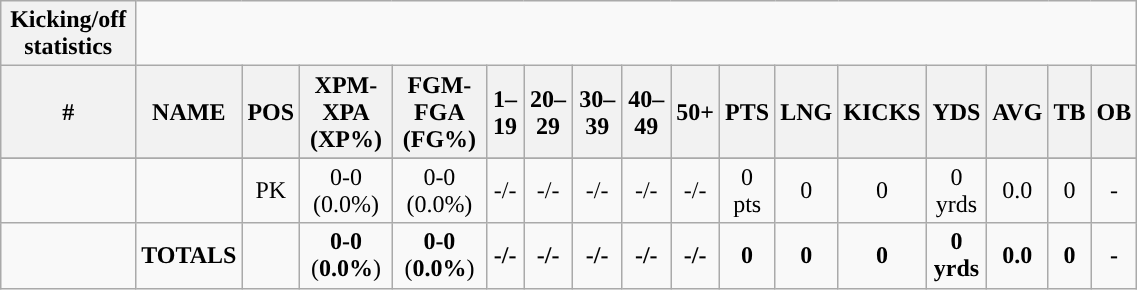<table style="width:60%; text-align:center;" class="wikitable collapsible collapsed">
<tr>
<th style="text-align:center; ">Kicking/off statistics</th>
</tr>
<tr>
<th>#</th>
<th>NAME</th>
<th>POS</th>
<th>XPM-XPA (XP%)</th>
<th>FGM-FGA (FG%)</th>
<th>1–19</th>
<th>20–29</th>
<th>30–39</th>
<th>40–49</th>
<th>50+</th>
<th>PTS</th>
<th>LNG</th>
<th>KICKS</th>
<th>YDS</th>
<th>AVG</th>
<th>TB</th>
<th>OB</th>
</tr>
<tr>
</tr>
<tr>
<td></td>
<td></td>
<td>PK</td>
<td>0-0 (0.0%)</td>
<td>0-0 (0.0%)</td>
<td>-/-</td>
<td>-/-</td>
<td>-/-</td>
<td>-/-</td>
<td>-/-</td>
<td>0 pts</td>
<td>0</td>
<td>0</td>
<td>0 yrds</td>
<td>0.0</td>
<td>0</td>
<td>-</td>
</tr>
<tr>
<td></td>
<td><strong>TOTALS</strong></td>
<td></td>
<td><strong>0-0</strong> (<strong>0.0%</strong>)</td>
<td><strong>0-0</strong> (<strong>0.0%</strong>)</td>
<td><strong>-/-</strong></td>
<td><strong>-/-</strong></td>
<td><strong>-/-</strong></td>
<td><strong>-/-</strong></td>
<td><strong>-/-</strong></td>
<td><strong>0</strong></td>
<td><strong>0</strong></td>
<td><strong>0</strong></td>
<td><strong>0 yrds</strong></td>
<td><strong>0.0</strong></td>
<td><strong>0</strong></td>
<td><strong>-</strong></td>
</tr>
</table>
